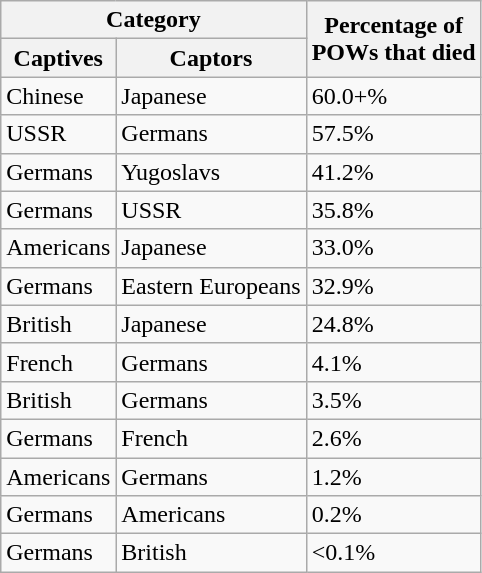<table class="wikitable sortable">
<tr>
<th colspan=2>Category</th>
<th rowspan=2>Percentage of<br>POWs that died</th>
</tr>
<tr>
<th>Captives</th>
<th>Captors</th>
</tr>
<tr>
<td>Chinese</td>
<td>Japanese</td>
<td>60.0+%</td>
</tr>
<tr>
<td>USSR</td>
<td>Germans</td>
<td>57.5%</td>
</tr>
<tr>
<td>Germans</td>
<td>Yugoslavs</td>
<td>41.2%</td>
</tr>
<tr>
<td>Germans</td>
<td>USSR</td>
<td>35.8%</td>
</tr>
<tr>
<td>Americans</td>
<td>Japanese</td>
<td>33.0%</td>
</tr>
<tr>
<td>Germans</td>
<td>Eastern Europeans</td>
<td>32.9%</td>
</tr>
<tr>
<td>British</td>
<td>Japanese</td>
<td>24.8%</td>
</tr>
<tr>
<td>French</td>
<td>Germans</td>
<td>4.1%</td>
</tr>
<tr>
<td>British</td>
<td>Germans</td>
<td>3.5%</td>
</tr>
<tr>
<td>Germans</td>
<td>French</td>
<td>2.6%</td>
</tr>
<tr>
<td>Americans</td>
<td>Germans</td>
<td>1.2%</td>
</tr>
<tr>
<td>Germans</td>
<td>Americans</td>
<td>0.2%</td>
</tr>
<tr>
<td>Germans</td>
<td>British</td>
<td><0.1%</td>
</tr>
</table>
